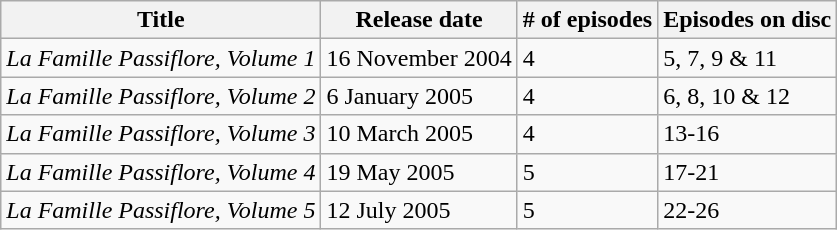<table class="wikitable" border="1">
<tr>
<th>Title</th>
<th>Release date</th>
<th># of episodes</th>
<th>Episodes on disc</th>
</tr>
<tr>
<td><em>La Famille Passiflore, Volume 1</em></td>
<td>16 November 2004</td>
<td>4</td>
<td>5, 7, 9 & 11</td>
</tr>
<tr>
<td><em>La Famille Passiflore, Volume 2</em></td>
<td>6 January 2005</td>
<td>4</td>
<td>6, 8, 10 & 12</td>
</tr>
<tr>
<td><em>La Famille Passiflore, Volume 3</em></td>
<td>10 March 2005</td>
<td>4</td>
<td>13-16</td>
</tr>
<tr>
<td><em>La Famille Passiflore, Volume 4</em></td>
<td>19 May 2005</td>
<td>5</td>
<td>17-21</td>
</tr>
<tr>
<td><em>La Famille Passiflore, Volume 5</em></td>
<td>12 July 2005</td>
<td>5</td>
<td>22-26</td>
</tr>
</table>
